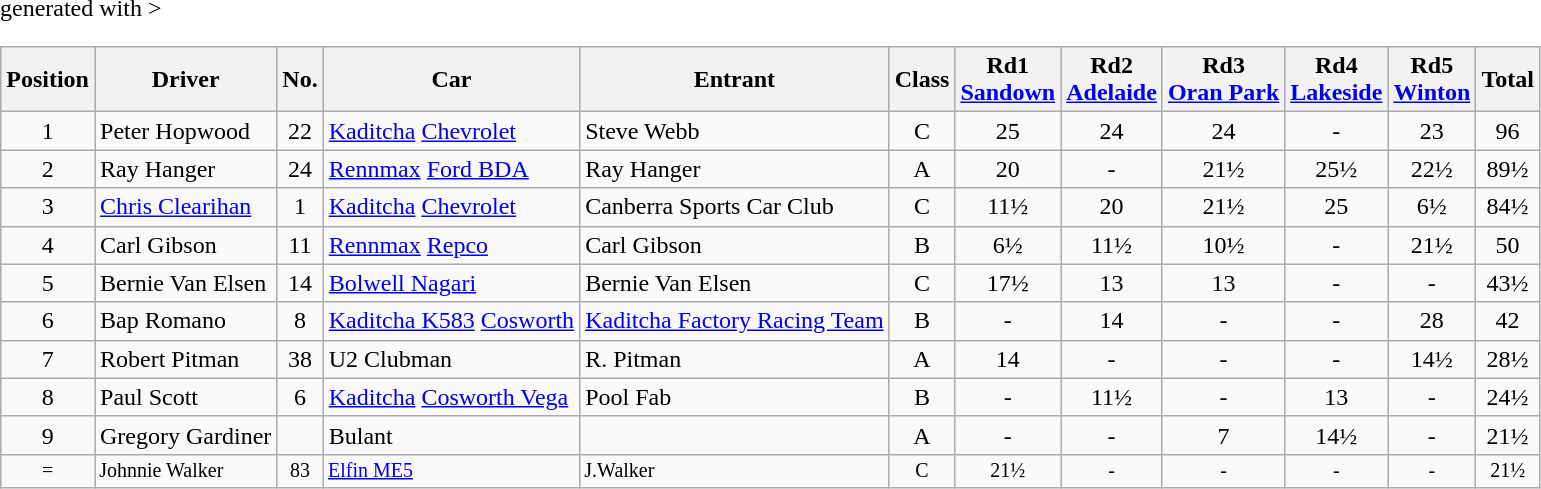<table class="wikitable" <hiddentext>generated with >
<tr style="font-weight:bold">
<th>Position</th>
<th>Driver</th>
<th>No.</th>
<th>Car</th>
<th>Entrant</th>
<th>Class</th>
<th>Rd1<br><a href='#'>Sandown</a></th>
<th>Rd2<br><a href='#'>Adelaide</a></th>
<th>Rd3<br><a href='#'>Oran Park</a></th>
<th>Rd4<br><a href='#'>Lakeside</a></th>
<th>Rd5<br><a href='#'>Winton</a></th>
<th>Total</th>
</tr>
<tr>
<td align="center">1</td>
<td>Peter Hopwood</td>
<td align="center">22</td>
<td><a href='#'>Kaditcha</a> <a href='#'>Chevrolet</a></td>
<td>Steve Webb</td>
<td align="center">C</td>
<td align="center">25</td>
<td align="center">24</td>
<td align="center">24</td>
<td align="center">-</td>
<td align="center">23</td>
<td align="center">96</td>
</tr>
<tr>
<td align="center">2</td>
<td>Ray Hanger</td>
<td align="center">24</td>
<td><a href='#'>Rennmax</a> <a href='#'>Ford BDA</a></td>
<td>Ray Hanger</td>
<td align="center">A</td>
<td align="center">20</td>
<td align="center">-</td>
<td align="center">21½</td>
<td align="center">25½</td>
<td align="center">22½</td>
<td align="center">89½</td>
</tr>
<tr>
<td align="center">3</td>
<td><a href='#'>Chris Clearihan</a></td>
<td align="center">1</td>
<td><a href='#'>Kaditcha</a> <a href='#'>Chevrolet</a></td>
<td>Canberra Sports Car Club</td>
<td align="center">C</td>
<td align="center">11½</td>
<td align="center">20</td>
<td align="center">21½</td>
<td align="center">25</td>
<td align="center">6½</td>
<td align="center">84½</td>
</tr>
<tr>
<td align="center">4</td>
<td>Carl Gibson</td>
<td align="center">11</td>
<td><a href='#'>Rennmax</a> <a href='#'>Repco</a></td>
<td>Carl Gibson</td>
<td align="center">B</td>
<td align="center">6½</td>
<td align="center">11½</td>
<td align="center">10½</td>
<td align="center">-</td>
<td align="center">21½</td>
<td align="center">50</td>
</tr>
<tr>
<td align="center">5</td>
<td>Bernie Van Elsen</td>
<td align="center">14</td>
<td><a href='#'>Bolwell Nagari</a></td>
<td>Bernie Van Elsen</td>
<td align="center">C</td>
<td align="center">17½</td>
<td align="center">13</td>
<td align="center">13</td>
<td align="center">-</td>
<td align="center">-</td>
<td align="center">43½</td>
</tr>
<tr>
<td align="center">6</td>
<td>Bap Romano</td>
<td align="center">8</td>
<td><a href='#'>Kaditcha K583</a> <a href='#'>Cosworth</a></td>
<td><a href='#'>Kaditcha Factory Racing Team</a></td>
<td align="center">B</td>
<td align="center">-</td>
<td align="center">14</td>
<td align="center">-</td>
<td align="center">-</td>
<td align="center">28</td>
<td align="center">42</td>
</tr>
<tr>
<td align="center">7</td>
<td>Robert Pitman</td>
<td align="center">38</td>
<td>U2 Clubman</td>
<td>R. Pitman</td>
<td align="center">A</td>
<td align="center">14</td>
<td align="center">-</td>
<td align="center">-</td>
<td align="center">-</td>
<td align="center">14½</td>
<td align="center">28½</td>
</tr>
<tr>
<td align="center">8</td>
<td>Paul Scott</td>
<td align="center">6</td>
<td><a href='#'>Kaditcha</a> <a href='#'>Cosworth Vega</a></td>
<td>Pool Fab</td>
<td align="center">B</td>
<td align="center">-</td>
<td align="center">11½</td>
<td align="center">-</td>
<td align="center">13</td>
<td align="center">-</td>
<td align="center">24½</td>
</tr>
<tr>
<td align="center">9</td>
<td>Gregory Gardiner</td>
<td align="center"></td>
<td>Bulant</td>
<td></td>
<td align="center">A</td>
<td align="center">-</td>
<td align="center">-</td>
<td align="center">7</td>
<td align="center">14½</td>
<td align="center">-</td>
<td align="center">21½</td>
</tr>
<tr style="font-size:10pt">
<td align="center">=</td>
<td>Johnnie Walker  </td>
<td align="center">83</td>
<td><a href='#'>Elfin ME5</a></td>
<td>J.Walker</td>
<td align="center">C</td>
<td align="center">21½</td>
<td align="center">-</td>
<td align="center">-</td>
<td align="center">-</td>
<td align="center">-</td>
<td align="center">21½</td>
</tr>
</table>
